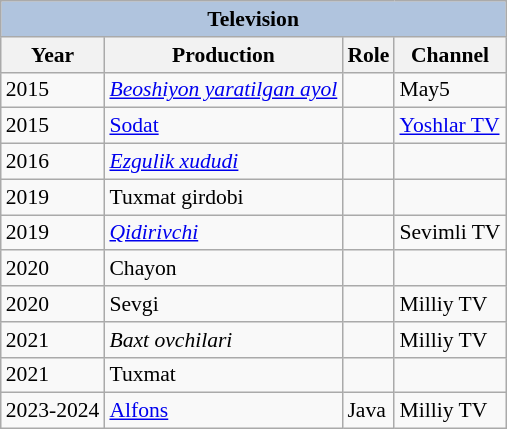<table class="wikitable" border="2" cellpadding="4" cellspacing="0" style="font-size:90%">
<tr>
<th colspan="4" style="background:LightSteelBlue">Television</th>
</tr>
<tr>
<th>Year</th>
<th>Production</th>
<th>Role</th>
<th>Channel</th>
</tr>
<tr>
<td>2015</td>
<td><em><a href='#'>Beoshiyon yaratilgan ayol</a></em></td>
<td></td>
<td>May5</td>
</tr>
<tr>
<td>2015</td>
<td><a href='#'>Sodat</a></td>
<td></td>
<td><a href='#'>Yoshlar TV</a></td>
</tr>
<tr>
<td>2016</td>
<td><em><a href='#'>Ezgulik xududi</a></em></td>
<td></td>
<td></td>
</tr>
<tr>
<td>2019</td>
<td>Tuxmat girdobi</td>
<td></td>
<td></td>
</tr>
<tr>
<td>2019</td>
<td><em><a href='#'>Qidirivchi</a></em></td>
<td></td>
<td>Sevimli TV</td>
</tr>
<tr>
<td>2020</td>
<td>Chayon</td>
<td></td>
<td></td>
</tr>
<tr>
<td>2020</td>
<td>Sevgi</td>
<td></td>
<td>Milliy TV</td>
</tr>
<tr>
<td>2021</td>
<td><em>Baxt ovchilari</em></td>
<td></td>
<td>Milliy TV</td>
</tr>
<tr>
<td>2021</td>
<td>Tuxmat</td>
<td></td>
<td></td>
</tr>
<tr>
<td>2023-2024</td>
<td><a href='#'>Alfons</a></td>
<td>Java</td>
<td>Milliy TV</td>
</tr>
</table>
